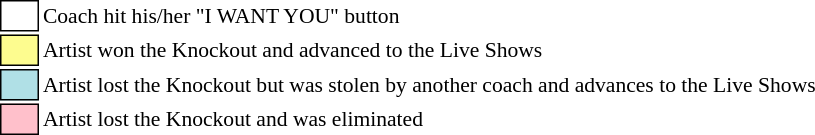<table class="toccolours" style="font-size: 90%; white-space: nowrap;">
<tr>
<td style="background:white; border:1px solid black;"> <strong></strong> </td>
<td>Coach hit his/her "I WANT YOU" button</td>
</tr>
<tr>
<td style="background:#fdfc8f; border:1px solid black;">      </td>
<td>Artist won the Knockout and advanced to the Live Shows</td>
</tr>
<tr>
<td style="background:#b0e0e6; border:1px solid black;">      </td>
<td>Artist lost the Knockout but was stolen by another coach and advances to the Live Shows</td>
</tr>
<tr>
<td style="background:pink; border:1px solid black;">      </td>
<td>Artist lost the Knockout and was eliminated</td>
</tr>
</table>
